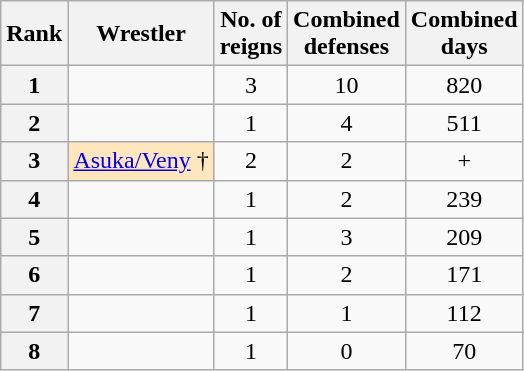<table class="wikitable sortable" style="text-align: center">
<tr>
<th>Rank</th>
<th>Wrestler</th>
<th>No. of<br>reigns</th>
<th>Combined<br>defenses</th>
<th>Combined<br>days</th>
</tr>
<tr>
<th>1</th>
<td></td>
<td>3</td>
<td>10</td>
<td>820</td>
</tr>
<tr>
<th>2</th>
<td></td>
<td>1</td>
<td>4</td>
<td>511</td>
</tr>
<tr>
<th>3</th>
<td style="background-color:#FFE6BD"><a href='#'>Asuka/Veny</a> †</td>
<td>2</td>
<td>2</td>
<td>+</td>
</tr>
<tr>
<th>4</th>
<td></td>
<td>1</td>
<td>2</td>
<td>239</td>
</tr>
<tr>
<th>5</th>
<td></td>
<td>1</td>
<td>3</td>
<td>209</td>
</tr>
<tr>
<th>6</th>
<td></td>
<td>1</td>
<td>2</td>
<td>171</td>
</tr>
<tr>
<th>7</th>
<td></td>
<td>1</td>
<td>1</td>
<td>112</td>
</tr>
<tr>
<th>8</th>
<td></td>
<td>1</td>
<td>0</td>
<td>70</td>
</tr>
</table>
